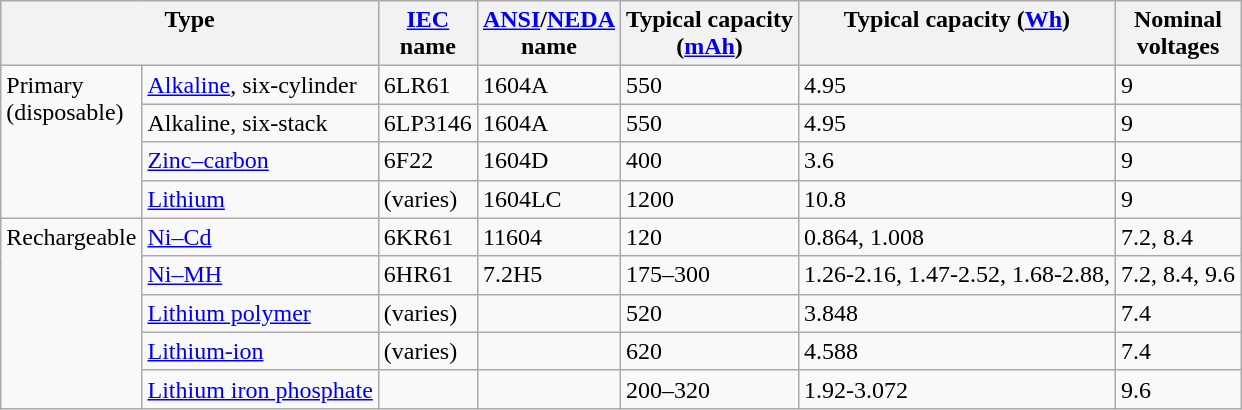<table class="wikitable sortable">
<tr valign="top">
<th colspan="2">Type</th>
<th><a href='#'>IEC</a><br>name</th>
<th><a href='#'>ANSI</a>/<a href='#'>NEDA</a><br>name</th>
<th>Typical capacity<br>(<a href='#'>mAh</a>)</th>
<th data-sort-type=numeric>Typical capacity (<a href='#'>Wh</a>)</th>
<th>Nominal<br>voltages</th>
</tr>
<tr valign="top">
<td rowspan="4">Primary<br>(disposable)</td>
<td><a href='#'>Alkaline</a>, six-cylinder</td>
<td>6LR61</td>
<td>1604A</td>
<td>550</td>
<td>4.95</td>
<td>9</td>
</tr>
<tr>
<td>Alkaline, six-stack</td>
<td>6LP3146</td>
<td>1604A</td>
<td>550</td>
<td>4.95</td>
<td>9</td>
</tr>
<tr>
<td><a href='#'>Zinc–carbon</a></td>
<td>6F22</td>
<td>1604D</td>
<td>400</td>
<td>3.6</td>
<td>9</td>
</tr>
<tr>
<td><a href='#'>Lithium</a></td>
<td>(varies)</td>
<td>1604LC</td>
<td>1200</td>
<td>10.8</td>
<td>9</td>
</tr>
<tr valign="top">
<td rowspan="5">Rechargeable</td>
<td><a href='#'>Ni–Cd</a></td>
<td>6KR61</td>
<td>11604</td>
<td>120</td>
<td>0.864, 1.008</td>
<td>7.2, 8.4</td>
</tr>
<tr>
<td><a href='#'>Ni–MH</a></td>
<td>6HR61</td>
<td>7.2H5</td>
<td>175–300</td>
<td>1.26-2.16, 1.47-2.52, 1.68-2.88,</td>
<td>7.2, 8.4, 9.6</td>
</tr>
<tr>
<td><a href='#'>Lithium polymer</a></td>
<td>(varies)</td>
<td></td>
<td>520</td>
<td>3.848</td>
<td>7.4</td>
</tr>
<tr>
<td><a href='#'>Lithium-ion</a></td>
<td>(varies)</td>
<td></td>
<td>620</td>
<td>4.588</td>
<td>7.4</td>
</tr>
<tr>
<td><a href='#'>Lithium iron phosphate</a></td>
<td></td>
<td></td>
<td>200–320</td>
<td>1.92-3.072</td>
<td>9.6</td>
</tr>
</table>
